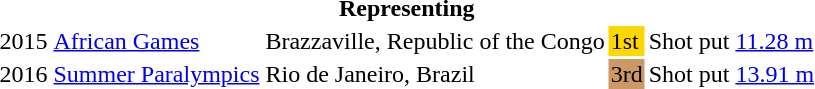<table>
<tr>
<th colspan="6">Representing </th>
</tr>
<tr>
<td>2015</td>
<td><a href='#'>African Games</a></td>
<td>Brazzaville, Republic of the Congo</td>
<td bgcolor="gold">1st</td>
<td>Shot put</td>
<td><a href='#'>11.28 m</a></td>
</tr>
<tr>
<td>2016</td>
<td><a href='#'>Summer Paralympics</a></td>
<td>Rio de Janeiro, Brazil</td>
<td bgcolor="cc9966">3rd</td>
<td>Shot put</td>
<td><a href='#'>13.91 m</a></td>
</tr>
</table>
